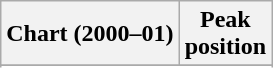<table class="wikitable sortable plainrowheaders" style="text-align:center;">
<tr>
<th scope="col">Chart (2000–01)</th>
<th scope="col">Peak<br>position</th>
</tr>
<tr>
</tr>
<tr>
</tr>
<tr>
</tr>
<tr>
</tr>
<tr>
</tr>
</table>
